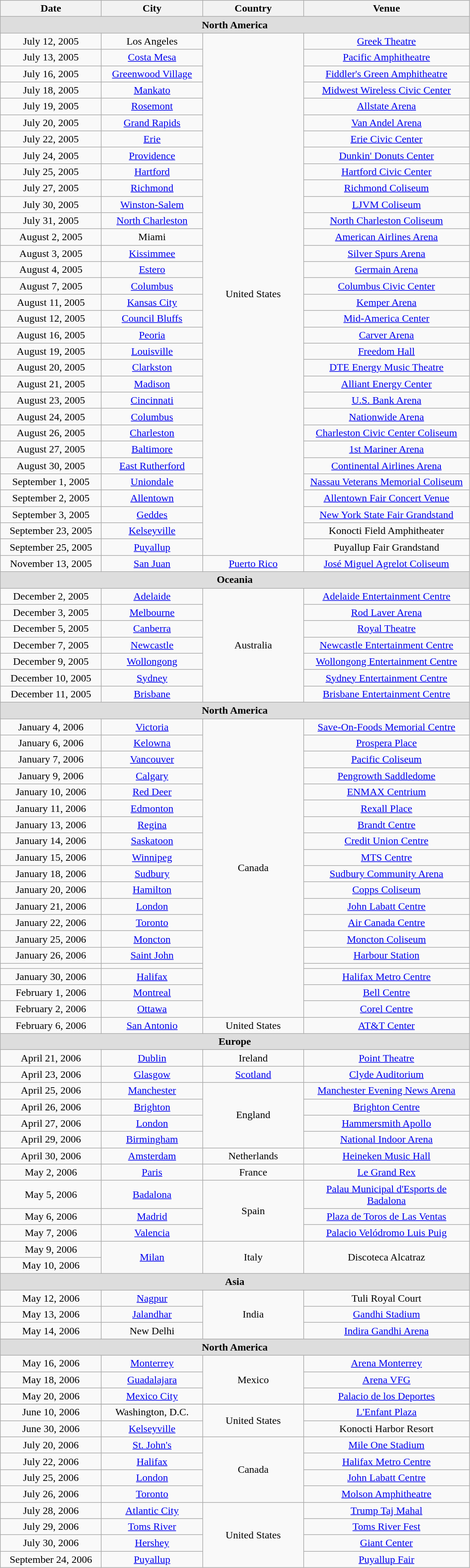<table class="wikitable" style="text-align:center;">
<tr>
<th style="width:150px;">Date</th>
<th style="width:150px;">City</th>
<th style="width:150px;">Country</th>
<th style="width:250px;">Venue</th>
</tr>
<tr style="background:#ddd;">
<td colspan="4"><strong>North America</strong></td>
</tr>
<tr>
<td>July 12, 2005</td>
<td>Los Angeles</td>
<td rowspan="32">United States</td>
<td><a href='#'>Greek Theatre</a></td>
</tr>
<tr>
<td>July 13, 2005</td>
<td><a href='#'>Costa Mesa</a></td>
<td><a href='#'>Pacific Amphitheatre</a></td>
</tr>
<tr>
<td>July 16, 2005</td>
<td><a href='#'>Greenwood Village</a></td>
<td><a href='#'>Fiddler's Green Amphitheatre</a></td>
</tr>
<tr>
<td>July 18, 2005</td>
<td><a href='#'>Mankato</a></td>
<td><a href='#'>Midwest Wireless Civic Center</a></td>
</tr>
<tr>
<td>July 19, 2005</td>
<td><a href='#'>Rosemont</a></td>
<td><a href='#'>Allstate Arena</a></td>
</tr>
<tr>
<td>July 20, 2005</td>
<td><a href='#'>Grand Rapids</a></td>
<td><a href='#'>Van Andel Arena</a></td>
</tr>
<tr>
<td>July 22, 2005</td>
<td><a href='#'>Erie</a></td>
<td><a href='#'>Erie Civic Center</a></td>
</tr>
<tr>
<td>July 24, 2005</td>
<td><a href='#'>Providence</a></td>
<td><a href='#'>Dunkin' Donuts Center</a></td>
</tr>
<tr>
<td>July 25, 2005</td>
<td><a href='#'>Hartford</a></td>
<td><a href='#'>Hartford Civic Center</a></td>
</tr>
<tr>
<td>July 27, 2005</td>
<td><a href='#'>Richmond</a></td>
<td><a href='#'>Richmond Coliseum</a></td>
</tr>
<tr>
<td>July 30, 2005</td>
<td><a href='#'>Winston-Salem</a></td>
<td><a href='#'>LJVM Coliseum</a></td>
</tr>
<tr>
<td>July 31, 2005</td>
<td><a href='#'>North Charleston</a></td>
<td><a href='#'>North Charleston Coliseum</a></td>
</tr>
<tr>
<td>August 2, 2005</td>
<td>Miami</td>
<td><a href='#'>American Airlines Arena</a></td>
</tr>
<tr>
<td>August 3, 2005</td>
<td><a href='#'>Kissimmee</a></td>
<td><a href='#'>Silver Spurs Arena</a></td>
</tr>
<tr>
<td>August 4, 2005</td>
<td><a href='#'>Estero</a></td>
<td><a href='#'>Germain Arena</a></td>
</tr>
<tr>
<td>August 7, 2005</td>
<td><a href='#'>Columbus</a></td>
<td><a href='#'>Columbus Civic Center</a></td>
</tr>
<tr>
<td>August 11, 2005</td>
<td><a href='#'>Kansas City</a></td>
<td><a href='#'>Kemper Arena</a></td>
</tr>
<tr>
<td>August 12, 2005</td>
<td><a href='#'>Council Bluffs</a></td>
<td><a href='#'>Mid-America Center</a></td>
</tr>
<tr>
<td>August 16, 2005</td>
<td><a href='#'>Peoria</a></td>
<td><a href='#'>Carver Arena</a></td>
</tr>
<tr>
<td>August 19, 2005</td>
<td><a href='#'>Louisville</a></td>
<td><a href='#'>Freedom Hall</a></td>
</tr>
<tr>
<td>August 20, 2005</td>
<td><a href='#'>Clarkston</a></td>
<td><a href='#'>DTE Energy Music Theatre</a></td>
</tr>
<tr>
<td>August 21, 2005</td>
<td><a href='#'>Madison</a></td>
<td><a href='#'>Alliant Energy Center</a></td>
</tr>
<tr>
<td>August 23, 2005</td>
<td><a href='#'>Cincinnati</a></td>
<td><a href='#'>U.S. Bank Arena</a></td>
</tr>
<tr>
<td>August 24, 2005</td>
<td><a href='#'>Columbus</a></td>
<td><a href='#'>Nationwide Arena</a></td>
</tr>
<tr>
<td>August 26, 2005</td>
<td><a href='#'>Charleston</a></td>
<td><a href='#'>Charleston Civic Center Coliseum</a></td>
</tr>
<tr>
<td>August 27, 2005</td>
<td><a href='#'>Baltimore</a></td>
<td><a href='#'>1st Mariner Arena</a></td>
</tr>
<tr>
<td>August 30, 2005</td>
<td><a href='#'>East Rutherford</a></td>
<td><a href='#'>Continental Airlines Arena</a></td>
</tr>
<tr>
<td>September 1, 2005</td>
<td><a href='#'>Uniondale</a></td>
<td><a href='#'>Nassau Veterans Memorial Coliseum</a></td>
</tr>
<tr>
<td>September 2, 2005</td>
<td><a href='#'>Allentown</a></td>
<td><a href='#'>Allentown Fair Concert Venue</a></td>
</tr>
<tr>
<td>September 3, 2005</td>
<td><a href='#'>Geddes</a></td>
<td><a href='#'>New York State Fair Grandstand</a></td>
</tr>
<tr>
<td>September 23, 2005</td>
<td><a href='#'>Kelseyville</a></td>
<td>Konocti Field Amphitheater</td>
</tr>
<tr>
<td>September 25, 2005</td>
<td><a href='#'>Puyallup</a></td>
<td>Puyallup Fair Grandstand</td>
</tr>
<tr>
<td>November 13, 2005</td>
<td><a href='#'>San Juan</a></td>
<td><a href='#'>Puerto Rico</a></td>
<td><a href='#'>José Miguel Agrelot Coliseum</a></td>
</tr>
<tr style="background:#ddd;">
<td colspan="4"><strong>Oceania</strong></td>
</tr>
<tr>
<td>December 2, 2005</td>
<td><a href='#'>Adelaide</a></td>
<td rowspan="7">Australia</td>
<td><a href='#'>Adelaide Entertainment Centre</a></td>
</tr>
<tr>
<td>December 3, 2005</td>
<td><a href='#'>Melbourne</a></td>
<td><a href='#'>Rod Laver Arena</a></td>
</tr>
<tr>
<td>December 5, 2005</td>
<td><a href='#'>Canberra</a></td>
<td><a href='#'>Royal Theatre</a></td>
</tr>
<tr>
<td>December 7, 2005</td>
<td><a href='#'>Newcastle</a></td>
<td><a href='#'>Newcastle Entertainment Centre</a></td>
</tr>
<tr>
<td>December 9, 2005</td>
<td><a href='#'>Wollongong</a></td>
<td><a href='#'>Wollongong Entertainment Centre</a></td>
</tr>
<tr>
<td>December 10, 2005</td>
<td><a href='#'>Sydney</a></td>
<td><a href='#'>Sydney Entertainment Centre</a></td>
</tr>
<tr>
<td>December 11, 2005</td>
<td><a href='#'>Brisbane</a></td>
<td><a href='#'>Brisbane Entertainment Centre</a></td>
</tr>
<tr style="background:#ddd;">
<td colspan="4"><strong>North America</strong></td>
</tr>
<tr>
<td>January 4, 2006</td>
<td><a href='#'>Victoria</a></td>
<td rowspan="19">Canada</td>
<td><a href='#'>Save-On-Foods Memorial Centre</a></td>
</tr>
<tr>
<td>January 6, 2006</td>
<td><a href='#'>Kelowna</a></td>
<td><a href='#'>Prospera Place</a></td>
</tr>
<tr>
<td>January 7, 2006</td>
<td><a href='#'>Vancouver</a></td>
<td><a href='#'>Pacific Coliseum</a></td>
</tr>
<tr>
<td>January 9, 2006</td>
<td><a href='#'>Calgary</a></td>
<td><a href='#'>Pengrowth Saddledome</a></td>
</tr>
<tr>
<td>January 10, 2006</td>
<td><a href='#'>Red Deer</a></td>
<td><a href='#'>ENMAX Centrium</a></td>
</tr>
<tr>
<td>January 11, 2006</td>
<td><a href='#'>Edmonton</a></td>
<td><a href='#'>Rexall Place</a></td>
</tr>
<tr>
<td>January 13, 2006</td>
<td><a href='#'>Regina</a></td>
<td><a href='#'>Brandt Centre</a></td>
</tr>
<tr>
<td>January 14, 2006</td>
<td><a href='#'>Saskatoon</a></td>
<td><a href='#'>Credit Union Centre</a></td>
</tr>
<tr>
<td>January 15, 2006</td>
<td><a href='#'>Winnipeg</a></td>
<td><a href='#'>MTS Centre</a></td>
</tr>
<tr>
<td>January 18, 2006</td>
<td><a href='#'>Sudbury</a></td>
<td><a href='#'>Sudbury Community Arena</a></td>
</tr>
<tr>
<td>January 20, 2006</td>
<td><a href='#'>Hamilton</a></td>
<td><a href='#'>Copps Coliseum</a></td>
</tr>
<tr>
<td>January 21, 2006</td>
<td><a href='#'>London</a></td>
<td><a href='#'>John Labatt Centre</a></td>
</tr>
<tr>
<td>January 22, 2006</td>
<td><a href='#'>Toronto</a></td>
<td><a href='#'>Air Canada Centre</a></td>
</tr>
<tr>
<td>January 25, 2006</td>
<td><a href='#'>Moncton</a></td>
<td><a href='#'>Moncton Coliseum</a></td>
</tr>
<tr>
<td>January 26, 2006</td>
<td><a href='#'>Saint John</a></td>
<td><a href='#'>Harbour Station</a></td>
</tr>
<tr>
<td> </td>
<td></td>
<td></td>
</tr>
<tr>
<td>January 30, 2006</td>
<td><a href='#'>Halifax</a></td>
<td><a href='#'>Halifax Metro Centre</a></td>
</tr>
<tr>
<td>February 1, 2006</td>
<td><a href='#'>Montreal</a></td>
<td><a href='#'>Bell Centre</a></td>
</tr>
<tr>
<td>February 2, 2006</td>
<td><a href='#'>Ottawa</a></td>
<td><a href='#'>Corel Centre</a></td>
</tr>
<tr>
<td>February 6, 2006 </td>
<td><a href='#'>San Antonio</a></td>
<td>United States</td>
<td><a href='#'>AT&T Center</a></td>
</tr>
<tr style="background:#ddd;">
<td colspan="4"><strong>Europe</strong></td>
</tr>
<tr>
<td>April 21, 2006</td>
<td><a href='#'>Dublin</a></td>
<td>Ireland</td>
<td><a href='#'>Point Theatre</a></td>
</tr>
<tr>
<td>April 23, 2006</td>
<td><a href='#'>Glasgow</a></td>
<td><a href='#'>Scotland</a></td>
<td><a href='#'>Clyde Auditorium</a></td>
</tr>
<tr>
<td>April 25, 2006</td>
<td><a href='#'>Manchester</a></td>
<td rowspan="4">England</td>
<td><a href='#'>Manchester Evening News Arena</a></td>
</tr>
<tr>
<td>April 26, 2006</td>
<td><a href='#'>Brighton</a></td>
<td><a href='#'>Brighton Centre</a></td>
</tr>
<tr>
<td>April 27, 2006</td>
<td London, England><a href='#'>London</a></td>
<td><a href='#'>Hammersmith Apollo</a></td>
</tr>
<tr>
<td>April 29, 2006</td>
<td><a href='#'>Birmingham</a></td>
<td><a href='#'>National Indoor Arena</a></td>
</tr>
<tr>
<td>April 30, 2006</td>
<td><a href='#'>Amsterdam</a></td>
<td>Netherlands</td>
<td><a href='#'>Heineken Music Hall</a></td>
</tr>
<tr>
<td>May 2, 2006</td>
<td><a href='#'>Paris</a></td>
<td>France</td>
<td><a href='#'>Le Grand Rex</a></td>
</tr>
<tr>
<td>May 5, 2006</td>
<td><a href='#'>Badalona</a></td>
<td rowspan="3">Spain</td>
<td><a href='#'>Palau Municipal d'Esports de Badalona</a></td>
</tr>
<tr>
<td>May 6, 2006</td>
<td><a href='#'>Madrid</a></td>
<td><a href='#'>Plaza de Toros de Las Ventas</a></td>
</tr>
<tr>
<td>May 7, 2006</td>
<td><a href='#'>Valencia</a></td>
<td><a href='#'>Palacio Velódromo Luis Puig</a></td>
</tr>
<tr>
<td>May 9, 2006</td>
<td rowspan="2"><a href='#'>Milan</a></td>
<td rowspan="2">Italy</td>
<td rowspan="2">Discoteca Alcatraz</td>
</tr>
<tr>
<td>May 10, 2006</td>
</tr>
<tr style="background:#ddd;">
<td colspan="4"><strong>Asia</strong></td>
</tr>
<tr>
<td>May 12, 2006</td>
<td><a href='#'>Nagpur</a></td>
<td rowspan="3">India</td>
<td>Tuli Royal Court</td>
</tr>
<tr>
<td>May 13, 2006</td>
<td><a href='#'>Jalandhar</a></td>
<td><a href='#'>Gandhi Stadium</a></td>
</tr>
<tr>
<td>May 14, 2006</td>
<td>New Delhi</td>
<td><a href='#'>Indira Gandhi Arena</a></td>
</tr>
<tr style="background:#ddd;">
<td colspan="4"><strong>North America</strong></td>
</tr>
<tr>
<td>May 16, 2006</td>
<td><a href='#'>Monterrey</a></td>
<td rowspan="3">Mexico</td>
<td><a href='#'>Arena Monterrey</a></td>
</tr>
<tr>
<td>May 18, 2006</td>
<td><a href='#'>Guadalajara</a></td>
<td><a href='#'>Arena VFG</a></td>
</tr>
<tr>
<td>May 20, 2006</td>
<td><a href='#'>Mexico City</a></td>
<td><a href='#'>Palacio de los Deportes</a></td>
</tr>
<tr>
</tr>
<tr>
<td>June 10, 2006 </td>
<td>Washington, D.C.</td>
<td rowspan="2">United States</td>
<td><a href='#'>L'Enfant Plaza</a></td>
</tr>
<tr>
<td>June 30, 2006</td>
<td><a href='#'>Kelseyville</a></td>
<td>Konocti Harbor Resort</td>
</tr>
<tr>
<td>July 20, 2006</td>
<td><a href='#'>St. John's</a></td>
<td rowspan="4">Canada</td>
<td><a href='#'>Mile One Stadium</a></td>
</tr>
<tr>
<td>July 22, 2006</td>
<td><a href='#'>Halifax</a></td>
<td><a href='#'>Halifax Metro Centre</a></td>
</tr>
<tr>
<td>July 25, 2006</td>
<td><a href='#'>London</a></td>
<td><a href='#'>John Labatt Centre</a></td>
</tr>
<tr>
<td>July 26, 2006</td>
<td><a href='#'>Toronto</a></td>
<td><a href='#'>Molson Amphitheatre</a></td>
</tr>
<tr>
<td>July 28, 2006</td>
<td><a href='#'>Atlantic City</a></td>
<td rowspan="4">United States</td>
<td><a href='#'>Trump Taj Mahal</a></td>
</tr>
<tr>
<td>July 29, 2006</td>
<td><a href='#'>Toms River</a></td>
<td><a href='#'>Toms River Fest</a></td>
</tr>
<tr>
<td>July 30, 2006</td>
<td><a href='#'>Hershey</a></td>
<td><a href='#'>Giant Center</a></td>
</tr>
<tr>
<td>September 24, 2006</td>
<td><a href='#'>Puyallup</a></td>
<td><a href='#'>Puyallup Fair</a></td>
</tr>
</table>
